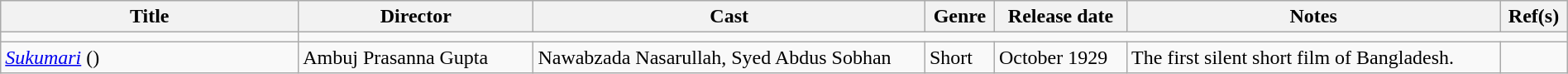<table class="wikitable" width="100%">
<tr>
<th style="width:19%;">Title</th>
<th style="width:15%;">Director</th>
<th style="width:25%;">Cast</th>
<th>Genre</th>
<th>Release date</th>
<th>Notes</th>
<th>Ref(s)</th>
</tr>
<tr>
<td></td>
</tr>
<tr>
<td><em><a href='#'>Sukumari</a></em> ()</td>
<td>Ambuj Prasanna Gupta</td>
<td>Nawabzada Nasarullah, Syed Abdus Sobhan</td>
<td>Short</td>
<td>October 1929</td>
<td>The first silent short film of Bangladesh.</td>
<td></td>
</tr>
</table>
